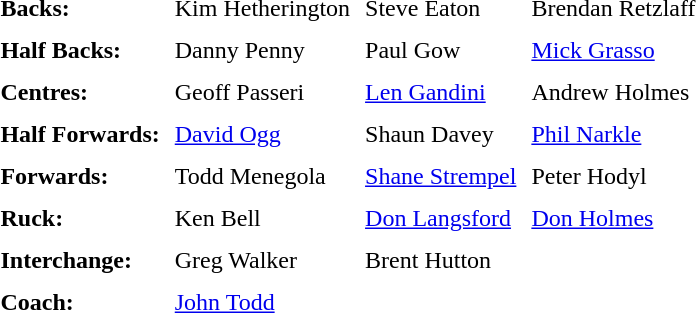<table border="0" cellpadding="4" cellspacing="2" align="center">
<tr>
<td><strong>Backs:</strong></td>
<td>Kim Hetherington</td>
<td>Steve Eaton</td>
<td>Brendan Retzlaff</td>
</tr>
<tr>
<td><strong>Half Backs:</strong></td>
<td>Danny Penny</td>
<td>Paul Gow</td>
<td><a href='#'>Mick Grasso</a></td>
</tr>
<tr>
<td><strong>Centres:</strong></td>
<td>Geoff Passeri</td>
<td><a href='#'>Len Gandini</a></td>
<td>Andrew Holmes</td>
</tr>
<tr>
<td><strong>Half Forwards:</strong></td>
<td><a href='#'>David Ogg</a></td>
<td>Shaun Davey</td>
<td><a href='#'>Phil Narkle</a></td>
</tr>
<tr>
<td><strong>Forwards:</strong></td>
<td>Todd Menegola</td>
<td><a href='#'>Shane Strempel</a></td>
<td>Peter Hodyl</td>
</tr>
<tr>
<td><strong>Ruck:</strong></td>
<td>Ken Bell</td>
<td><a href='#'>Don Langsford</a></td>
<td><a href='#'>Don Holmes</a></td>
</tr>
<tr>
<td><strong>Interchange:</strong></td>
<td>Greg Walker</td>
<td>Brent Hutton</td>
<td></td>
</tr>
<tr>
<td><strong>Coach:</strong></td>
<td><a href='#'>John Todd</a></td>
</tr>
</table>
